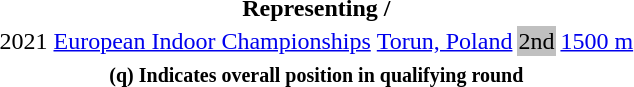<table>
<tr>
<th colspan=6>Representing  / </th>
</tr>
<tr>
<td>2021</td>
<td><a href='#'>European Indoor Championships</a></td>
<td><a href='#'>Torun, Poland</a></td>
<td bgcolor=Silver>2nd</td>
<td><a href='#'>1500 m</a></td>
</tr>
<tr>
<th colspan=6><small><strong> (q) Indicates overall position in qualifying round</strong></small></th>
</tr>
</table>
